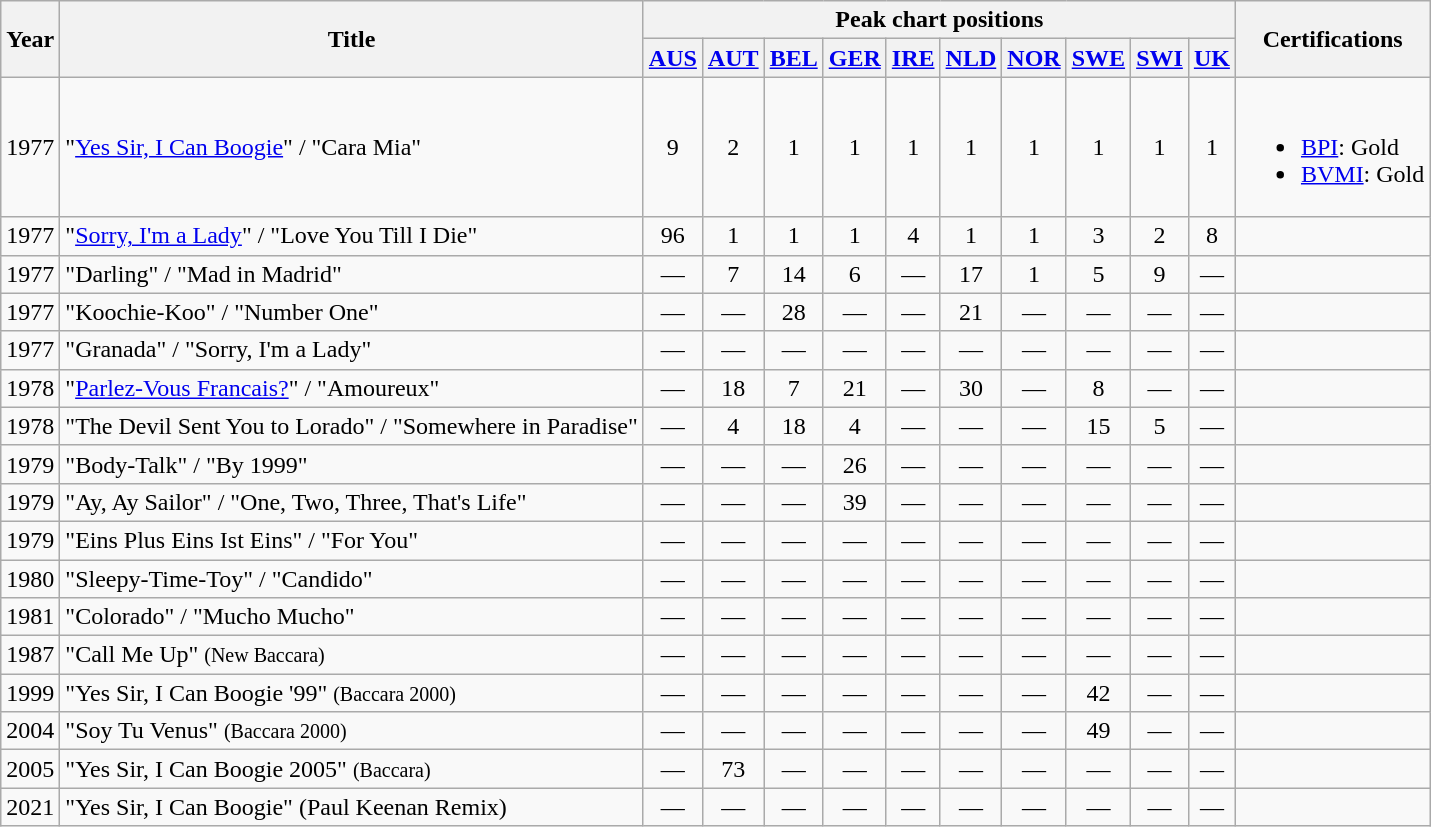<table class="wikitable plainrowheaders">
<tr>
<th scope="col" rowspan="2">Year</th>
<th scope="col" rowspan="2">Title</th>
<th scope="col" colspan="10">Peak chart positions</th>
<th scope="col" rowspan="2">Certifications</th>
</tr>
<tr>
<th style="text-align: center;"><a href='#'>AUS</a><br></th>
<th style="text-align: center;"><a href='#'>AUT</a><br></th>
<th style="text-align: center;"><a href='#'>BEL</a><br></th>
<th style="text-align: center;"><a href='#'>GER</a><br></th>
<th style="text-align: center;"><a href='#'>IRE</a><br></th>
<th style="text-align: center;"><a href='#'>NLD</a><br></th>
<th style="text-align: center;"><a href='#'>NOR</a><br></th>
<th style="text-align: center;"><a href='#'>SWE</a><br></th>
<th style="text-align: center;"><a href='#'>SWI</a><br></th>
<th style="text-align: center;"><a href='#'>UK</a><br></th>
</tr>
<tr>
<td style="text-align: center;">1977</td>
<td>"<a href='#'>Yes Sir, I Can Boogie</a>" / "Cara Mia"</td>
<td style="text-align: center;">9</td>
<td style="text-align: center;">2</td>
<td style="text-align: center;">1</td>
<td style="text-align: center;">1</td>
<td style="text-align: center;">1</td>
<td style="text-align: center;">1</td>
<td style="text-align: center;">1</td>
<td style="text-align: center;">1</td>
<td style="text-align: center;">1</td>
<td style="text-align: center;">1</td>
<td><br><ul><li><a href='#'>BPI</a>: Gold</li><li><a href='#'>BVMI</a>: Gold</li></ul></td>
</tr>
<tr>
<td style="text-align: center;">1977</td>
<td>"<a href='#'>Sorry, I'm a Lady</a>" / "Love You Till I Die"</td>
<td style="text-align: center;">96</td>
<td style="text-align: center;">1</td>
<td style="text-align: center;">1</td>
<td style="text-align: center;">1</td>
<td style="text-align: center;">4</td>
<td style="text-align: center;">1</td>
<td style="text-align: center;">1</td>
<td style="text-align: center;">3</td>
<td style="text-align: center;">2</td>
<td style="text-align: center;">8</td>
<td></td>
</tr>
<tr>
<td style="text-align: center;">1977</td>
<td>"Darling" / "Mad in Madrid"</td>
<td style="text-align: center;">—</td>
<td style="text-align: center;">7</td>
<td style="text-align: center;">14</td>
<td style="text-align: center;">6</td>
<td style="text-align: center;">—</td>
<td style="text-align: center;">17</td>
<td style="text-align: center;">1</td>
<td style="text-align: center;">5</td>
<td style="text-align: center;">9</td>
<td style="text-align: center;">—</td>
<td></td>
</tr>
<tr>
<td style="text-align: center;">1977</td>
<td>"Koochie-Koo" / "Number One"</td>
<td style="text-align: center;">—</td>
<td style="text-align: center;">—</td>
<td style="text-align: center;">28</td>
<td style="text-align: center;">—</td>
<td style="text-align: center;">—</td>
<td style="text-align: center;">21</td>
<td style="text-align: center;">—</td>
<td style="text-align: center;">—</td>
<td style="text-align: center;">—</td>
<td style="text-align: center;">—</td>
<td></td>
</tr>
<tr>
<td style="text-align: center;">1977</td>
<td>"Granada" / "Sorry, I'm a Lady"</td>
<td style="text-align: center;">—</td>
<td style="text-align: center;">—</td>
<td style="text-align: center;">—</td>
<td style="text-align: center;">—</td>
<td style="text-align: center;">—</td>
<td style="text-align: center;">—</td>
<td style="text-align: center;">—</td>
<td style="text-align: center;">—</td>
<td style="text-align: center;">—</td>
<td style="text-align: center;">—</td>
<td></td>
</tr>
<tr>
<td style="text-align: center;">1978</td>
<td>"<a href='#'>Parlez-Vous Francais?</a>" / "Amoureux"</td>
<td style="text-align: center;">—</td>
<td style="text-align: center;">18</td>
<td style="text-align: center;">7</td>
<td style="text-align: center;">21</td>
<td style="text-align: center;">—</td>
<td style="text-align: center;">30</td>
<td style="text-align: center;">—</td>
<td style="text-align: center;">8</td>
<td style="text-align: center;">—</td>
<td style="text-align: center;">—</td>
<td></td>
</tr>
<tr>
<td style="text-align: center;">1978</td>
<td>"The Devil Sent You to Lorado" / "Somewhere in Paradise"</td>
<td style="text-align: center;">—</td>
<td style="text-align: center;">4</td>
<td style="text-align: center;">18</td>
<td style="text-align: center;">4</td>
<td style="text-align: center;">—</td>
<td style="text-align: center;">—</td>
<td style="text-align: center;">—</td>
<td style="text-align: center;">15</td>
<td style="text-align: center;">5</td>
<td style="text-align: center;">—</td>
<td></td>
</tr>
<tr>
<td style="text-align: center;">1979</td>
<td>"Body-Talk" / "By 1999"</td>
<td style="text-align: center;">—</td>
<td style="text-align: center;">—</td>
<td style="text-align: center;">—</td>
<td style="text-align: center;">26</td>
<td style="text-align: center;">—</td>
<td style="text-align: center;">—</td>
<td style="text-align: center;">—</td>
<td style="text-align: center;">—</td>
<td style="text-align: center;">—</td>
<td style="text-align: center;">—</td>
<td></td>
</tr>
<tr>
<td style="text-align: center;">1979</td>
<td>"Ay, Ay Sailor" / "One, Two, Three, That's Life"</td>
<td style="text-align: center;">—</td>
<td style="text-align: center;">—</td>
<td style="text-align: center;">—</td>
<td style="text-align: center;">39</td>
<td style="text-align: center;">—</td>
<td style="text-align: center;">—</td>
<td style="text-align: center;">—</td>
<td style="text-align: center;">—</td>
<td style="text-align: center;">—</td>
<td style="text-align: center;">—</td>
<td></td>
</tr>
<tr>
<td style="text-align: center;">1979</td>
<td>"Eins Plus Eins Ist Eins" / "For You"</td>
<td style="text-align: center;">—</td>
<td style="text-align: center;">—</td>
<td style="text-align: center;">—</td>
<td style="text-align: center;">—</td>
<td style="text-align: center;">—</td>
<td style="text-align: center;">—</td>
<td style="text-align: center;">—</td>
<td style="text-align: center;">—</td>
<td style="text-align: center;">—</td>
<td style="text-align: center;">—</td>
<td></td>
</tr>
<tr>
<td style="text-align: center;">1980</td>
<td>"Sleepy-Time-Toy" / "Candido"</td>
<td style="text-align: center;">—</td>
<td style="text-align: center;">—</td>
<td style="text-align: center;">—</td>
<td style="text-align: center;">—</td>
<td style="text-align: center;">—</td>
<td style="text-align: center;">—</td>
<td style="text-align: center;">—</td>
<td style="text-align: center;">—</td>
<td style="text-align: center;">—</td>
<td style="text-align: center;">—</td>
<td></td>
</tr>
<tr>
<td style="text-align: center;">1981</td>
<td>"Colorado" / "Mucho Mucho"</td>
<td style="text-align: center;">—</td>
<td style="text-align: center;">—</td>
<td style="text-align: center;">—</td>
<td style="text-align: center;">—</td>
<td style="text-align: center;">—</td>
<td style="text-align: center;">—</td>
<td style="text-align: center;">—</td>
<td style="text-align: center;">—</td>
<td style="text-align: center;">—</td>
<td style="text-align: center;">—</td>
<td></td>
</tr>
<tr>
<td style="text-align: center;">1987</td>
<td>"Call Me Up" <small>(New Baccara)</small></td>
<td style="text-align: center;">—</td>
<td style="text-align: center;">—</td>
<td style="text-align: center;">—</td>
<td style="text-align: center;">—</td>
<td style="text-align: center;">—</td>
<td style="text-align: center;">—</td>
<td style="text-align: center;">—</td>
<td style="text-align: center;">—</td>
<td style="text-align: center;">—</td>
<td style="text-align: center;">—</td>
<td></td>
</tr>
<tr>
<td style="text-align: center;">1999</td>
<td>"Yes Sir, I Can Boogie '99" <small>(Baccara 2000)</small></td>
<td style="text-align: center;">—</td>
<td style="text-align: center;">—</td>
<td style="text-align: center;">—</td>
<td style="text-align: center;">—</td>
<td style="text-align: center;">—</td>
<td style="text-align: center;">—</td>
<td style="text-align: center;">—</td>
<td style="text-align: center;">42</td>
<td style="text-align: center;">—</td>
<td style="text-align: center;">—</td>
<td></td>
</tr>
<tr>
<td style="text-align: center;">2004</td>
<td>"Soy Tu Venus" <small>(Baccara 2000)</small></td>
<td style="text-align: center;">—</td>
<td style="text-align: center;">—</td>
<td style="text-align: center;">—</td>
<td style="text-align: center;">—</td>
<td style="text-align: center;">—</td>
<td style="text-align: center;">—</td>
<td style="text-align: center;">—</td>
<td style="text-align: center;">49</td>
<td style="text-align: center;">—</td>
<td style="text-align: center;">—</td>
<td></td>
</tr>
<tr>
<td style="text-align: center;">2005</td>
<td>"Yes Sir, I Can Boogie 2005" <small>(Baccara)</small></td>
<td style="text-align: center;">—</td>
<td style="text-align: center;">73</td>
<td style="text-align: center;">—</td>
<td style="text-align: center;">—</td>
<td style="text-align: center;">—</td>
<td style="text-align: center;">—</td>
<td style="text-align: center;">—</td>
<td style="text-align: center;">—</td>
<td style="text-align: center;">—</td>
<td style="text-align: center;">—</td>
<td></td>
</tr>
<tr>
<td style="text-align: center;">2021</td>
<td>"Yes Sir, I Can Boogie" (Paul Keenan Remix) </td>
<td style="text-align: center;">—</td>
<td style="text-align: center;">—</td>
<td style="text-align: center;">—</td>
<td style="text-align: center;">—</td>
<td style="text-align: center;">—</td>
<td style="text-align: center;">—</td>
<td style="text-align: center;">—</td>
<td style="text-align: center;">—</td>
<td style="text-align: center;">—</td>
<td style="text-align: center;">—</td>
<td></td>
</tr>
</table>
